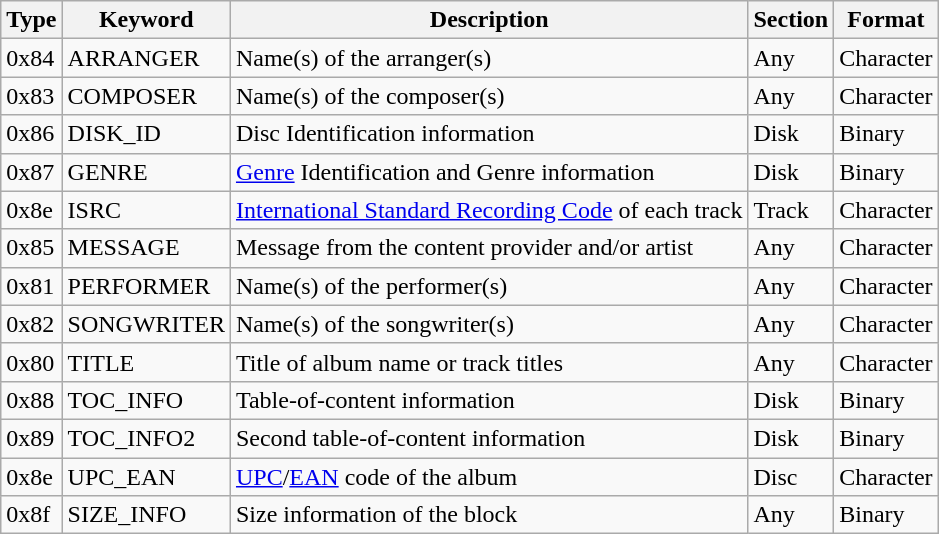<table class="wikitable">
<tr>
<th>Type</th>
<th>Keyword</th>
<th>Description</th>
<th>Section</th>
<th>Format</th>
</tr>
<tr>
<td>0x84</td>
<td>ARRANGER</td>
<td>Name(s) of the arranger(s)</td>
<td>Any</td>
<td>Character</td>
</tr>
<tr>
<td>0x83</td>
<td>COMPOSER</td>
<td>Name(s) of the composer(s)</td>
<td>Any</td>
<td>Character</td>
</tr>
<tr>
<td>0x86</td>
<td>DISK_ID</td>
<td>Disc Identification information</td>
<td>Disk</td>
<td>Binary</td>
</tr>
<tr>
<td>0x87</td>
<td>GENRE</td>
<td><a href='#'>Genre</a> Identification and Genre information</td>
<td>Disk</td>
<td>Binary</td>
</tr>
<tr>
<td>0x8e</td>
<td>ISRC</td>
<td><a href='#'>International Standard Recording Code</a> of each track</td>
<td>Track</td>
<td>Character</td>
</tr>
<tr>
<td>0x85</td>
<td>MESSAGE</td>
<td>Message from the content provider and/or artist</td>
<td>Any</td>
<td>Character</td>
</tr>
<tr>
<td>0x81</td>
<td>PERFORMER</td>
<td>Name(s) of the performer(s)</td>
<td>Any</td>
<td>Character</td>
</tr>
<tr>
<td>0x82</td>
<td>SONGWRITER</td>
<td>Name(s) of the songwriter(s)</td>
<td>Any</td>
<td>Character</td>
</tr>
<tr>
<td>0x80</td>
<td>TITLE</td>
<td>Title of album name or track titles</td>
<td>Any</td>
<td>Character</td>
</tr>
<tr>
<td>0x88</td>
<td>TOC_INFO</td>
<td>Table-of-content information</td>
<td>Disk</td>
<td>Binary</td>
</tr>
<tr>
<td>0x89</td>
<td>TOC_INFO2</td>
<td>Second table-of-content information</td>
<td>Disk</td>
<td>Binary</td>
</tr>
<tr>
<td>0x8e</td>
<td>UPC_EAN</td>
<td><a href='#'>UPC</a>/<a href='#'>EAN</a> code of the album</td>
<td>Disc</td>
<td>Character</td>
</tr>
<tr>
<td>0x8f</td>
<td>SIZE_INFO</td>
<td>Size information of the block</td>
<td>Any</td>
<td>Binary</td>
</tr>
</table>
